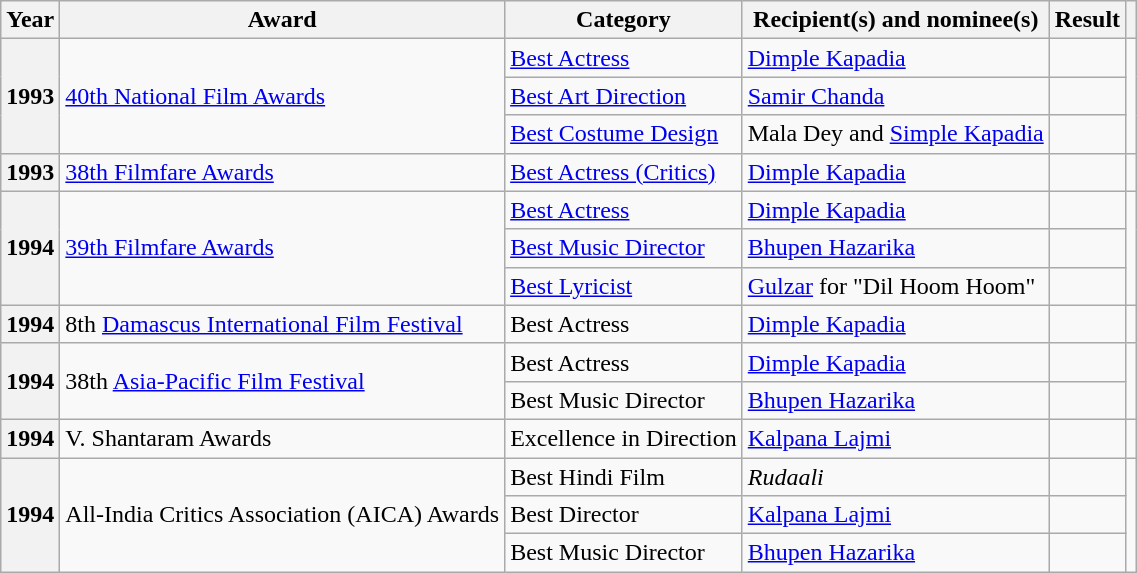<table class="wikitable sortable">
<tr>
<th scope="col">Year</th>
<th scope="col">Award</th>
<th scope="col">Category</th>
<th scope="col">Recipient(s) and nominee(s)</th>
<th scope="col">Result</th>
<th scope="col" class="unsortable"></th>
</tr>
<tr>
<th rowspan="3">1993</th>
<td rowspan="3"><a href='#'>40th National Film Awards</a></td>
<td><a href='#'>Best Actress</a></td>
<td><a href='#'>Dimple Kapadia</a></td>
<td></td>
<td rowspan="3" style="text-align:center;"></td>
</tr>
<tr>
<td><a href='#'>Best Art Direction</a></td>
<td><a href='#'>Samir Chanda</a></td>
<td></td>
</tr>
<tr>
<td><a href='#'>Best Costume Design</a></td>
<td>Mala Dey and <a href='#'>Simple Kapadia</a></td>
<td></td>
</tr>
<tr>
<th>1993</th>
<td><a href='#'>38th Filmfare Awards</a></td>
<td><a href='#'>Best Actress (Critics)</a></td>
<td><a href='#'>Dimple Kapadia</a></td>
<td></td>
<td style="text-align:center;"></td>
</tr>
<tr>
<th rowspan="3">1994</th>
<td rowspan="3"><a href='#'>39th Filmfare Awards</a></td>
<td><a href='#'>Best Actress</a></td>
<td><a href='#'>Dimple Kapadia</a></td>
<td></td>
<td rowspan="3" style="text-align:center;"></td>
</tr>
<tr>
<td><a href='#'>Best Music Director</a></td>
<td><a href='#'>Bhupen Hazarika</a></td>
<td></td>
</tr>
<tr>
<td><a href='#'>Best Lyricist</a></td>
<td><a href='#'>Gulzar</a> for "Dil Hoom Hoom"</td>
<td></td>
</tr>
<tr>
<th>1994</th>
<td>8th <a href='#'>Damascus International Film Festival</a></td>
<td>Best Actress</td>
<td><a href='#'>Dimple Kapadia</a></td>
<td></td>
<td style="text-align:center;"></td>
</tr>
<tr>
<th rowspan="2">1994</th>
<td rowspan="2">38th <a href='#'>Asia-Pacific Film Festival</a></td>
<td>Best Actress</td>
<td><a href='#'>Dimple Kapadia</a></td>
<td></td>
<td rowspan="2" style="text-align:center;"></td>
</tr>
<tr>
<td>Best Music Director</td>
<td><a href='#'>Bhupen Hazarika</a></td>
<td></td>
</tr>
<tr>
<th>1994</th>
<td>V. Shantaram Awards</td>
<td>Excellence in Direction</td>
<td><a href='#'>Kalpana Lajmi</a></td>
<td></td>
<td style="text-align:center;"></td>
</tr>
<tr>
<th rowspan="3">1994</th>
<td rowspan="3">All-India Critics Association (AICA) Awards</td>
<td>Best Hindi Film</td>
<td><em>Rudaali</em></td>
<td></td>
<td rowspan="3" style="text-align:center;"></td>
</tr>
<tr>
<td>Best Director</td>
<td><a href='#'>Kalpana Lajmi</a></td>
<td></td>
</tr>
<tr>
<td>Best Music Director</td>
<td><a href='#'>Bhupen Hazarika</a></td>
<td></td>
</tr>
</table>
